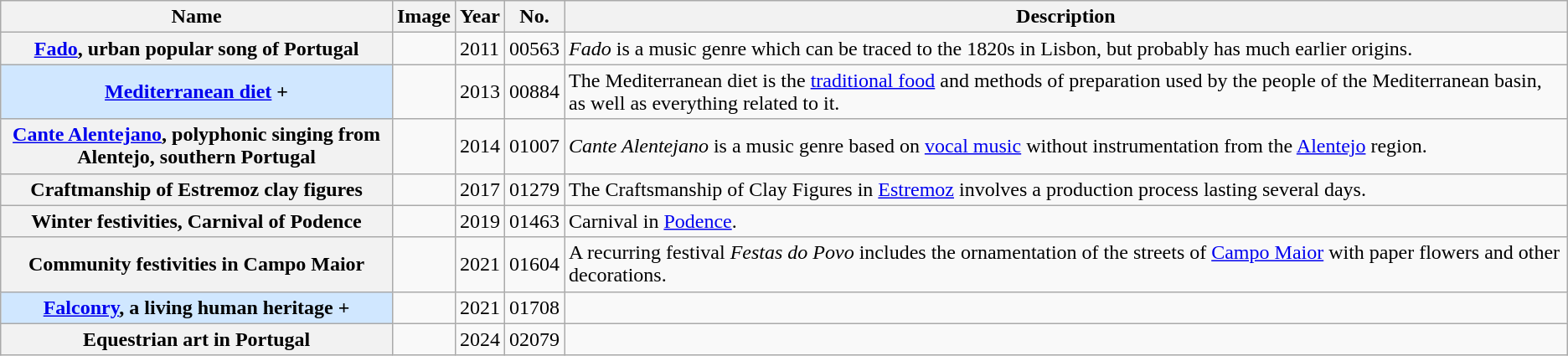<table class="wikitable sortable plainrowheaders">
<tr>
<th style="width:25%">Name</th>
<th class="unsortable">Image</th>
<th>Year</th>
<th>No.</th>
<th class="unsortable">Description</th>
</tr>
<tr>
<th scope="row"><a href='#'>Fado</a>, urban popular song of Portugal</th>
<td></td>
<td>2011</td>
<td>00563</td>
<td><em>Fado</em> is a music genre which can be traced to the 1820s in Lisbon, but probably has much earlier origins.</td>
</tr>
<tr>
<th scope="row" style="background:#D0E7FF;"><a href='#'>Mediterranean diet</a> +</th>
<td></td>
<td>2013</td>
<td>00884</td>
<td>The Mediterranean diet is the <a href='#'>traditional food</a> and methods of preparation used by the people of the Mediterranean basin, as well as everything related to it.</td>
</tr>
<tr>
<th scope="row"><a href='#'>Cante Alentejano</a>, polyphonic singing from Alentejo, southern Portugal</th>
<td></td>
<td>2014</td>
<td>01007</td>
<td><em>Cante Alentejano</em> is a music genre based on <a href='#'>vocal music</a> without instrumentation from the <a href='#'>Alentejo</a> region.</td>
</tr>
<tr>
<th scope="row">Craftmanship of Estremoz clay figures</th>
<td></td>
<td>2017</td>
<td>01279</td>
<td>The Craftsmanship of Clay Figures in <a href='#'>Estremoz</a> involves a production process lasting several days.</td>
</tr>
<tr>
<th scope="row">Winter festivities, Carnival of Podence</th>
<td></td>
<td>2019</td>
<td>01463</td>
<td>Carnival in <a href='#'>Podence</a>.</td>
</tr>
<tr>
<th scope="row">Community festivities in Campo Maior</th>
<td></td>
<td>2021</td>
<td>01604</td>
<td>A recurring festival <em>Festas do Povo</em> includes the ornamentation of the streets of <a href='#'>Campo Maior</a> with paper flowers and other decorations.</td>
</tr>
<tr>
<th scope="row" style="background:#D0E7FF;"><a href='#'>Falconry</a>, a living human heritage +</th>
<td></td>
<td>2021</td>
<td>01708</td>
</tr>
<tr>
<th scope="row">Equestrian art in Portugal</th>
<td></td>
<td>2024</td>
<td>02079</td>
<td></td>
</tr>
</table>
